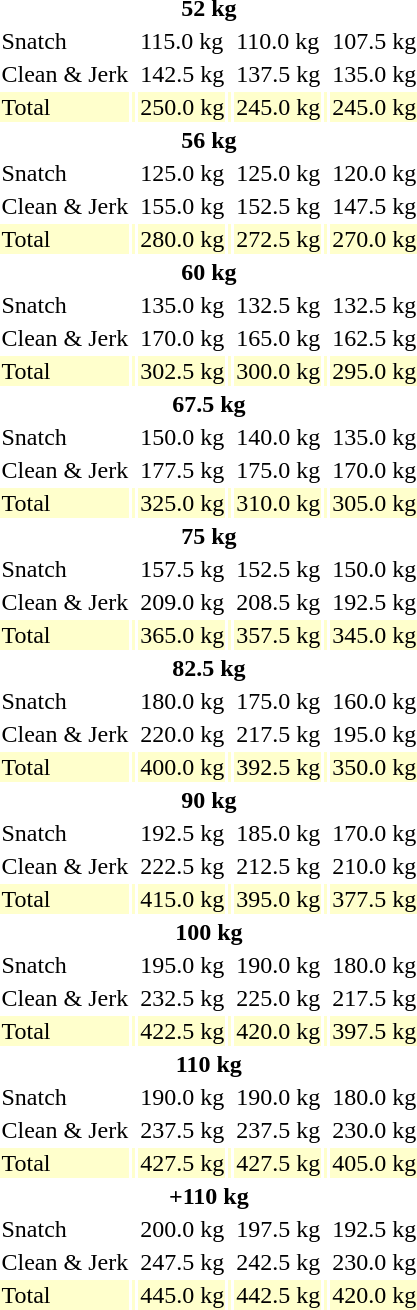<table>
<tr>
<th colspan=7>52 kg</th>
</tr>
<tr>
<td>Snatch</td>
<td></td>
<td>115.0 kg<br></td>
<td></td>
<td>110.0 kg</td>
<td></td>
<td>107.5 kg</td>
</tr>
<tr>
<td>Clean & Jerk</td>
<td></td>
<td>142.5 kg</td>
<td></td>
<td>137.5 kg</td>
<td></td>
<td>135.0 kg</td>
</tr>
<tr bgcolor=#ffffcc>
<td>Total</td>
<td></td>
<td>250.0 kg</td>
<td></td>
<td>245.0 kg</td>
<td></td>
<td>245.0 kg</td>
</tr>
<tr>
<th colspan=7>56 kg</th>
</tr>
<tr>
<td>Snatch</td>
<td></td>
<td>125.0 kg</td>
<td></td>
<td>125.0 kg</td>
<td></td>
<td>120.0 kg</td>
</tr>
<tr>
<td>Clean & Jerk</td>
<td></td>
<td>155.0 kg</td>
<td></td>
<td>152.5 kg</td>
<td></td>
<td>147.5 kg</td>
</tr>
<tr bgcolor=#ffffcc>
<td>Total</td>
<td></td>
<td>280.0 kg<br></td>
<td></td>
<td>272.5 kg</td>
<td></td>
<td>270.0 kg</td>
</tr>
<tr>
<th colspan=7>60 kg</th>
</tr>
<tr>
<td>Snatch</td>
<td></td>
<td>135.0 kg</td>
<td></td>
<td>132.5 kg</td>
<td></td>
<td>132.5 kg</td>
</tr>
<tr>
<td>Clean & Jerk</td>
<td></td>
<td>170.0 kg</td>
<td></td>
<td>165.0 kg</td>
<td></td>
<td>162.5 kg</td>
</tr>
<tr bgcolor=#ffffcc>
<td>Total</td>
<td></td>
<td>302.5 kg</td>
<td></td>
<td>300.0 kg</td>
<td></td>
<td>295.0 kg</td>
</tr>
<tr>
<th colspan=7>67.5 kg</th>
</tr>
<tr>
<td>Snatch</td>
<td></td>
<td>150.0 kg</td>
<td></td>
<td>140.0 kg</td>
<td></td>
<td>135.0 kg</td>
</tr>
<tr>
<td>Clean & Jerk</td>
<td></td>
<td>177.5 kg</td>
<td></td>
<td>175.0 kg</td>
<td></td>
<td>170.0 kg</td>
</tr>
<tr bgcolor=#ffffcc>
<td>Total</td>
<td></td>
<td>325.0 kg</td>
<td></td>
<td>310.0 kg</td>
<td></td>
<td>305.0 kg</td>
</tr>
<tr>
<th colspan=7>75 kg</th>
</tr>
<tr>
<td>Snatch</td>
<td></td>
<td>157.5 kg</td>
<td></td>
<td>152.5 kg</td>
<td></td>
<td>150.0 kg</td>
</tr>
<tr>
<td>Clean & Jerk</td>
<td></td>
<td>209.0 kg<br></td>
<td></td>
<td>208.5 kg</td>
<td></td>
<td>192.5 kg</td>
</tr>
<tr bgcolor=#ffffcc>
<td>Total</td>
<td></td>
<td>365.0 kg<br></td>
<td></td>
<td>357.5 kg</td>
<td></td>
<td>345.0 kg</td>
</tr>
<tr>
<th colspan=7>82.5 kg</th>
</tr>
<tr>
<td>Snatch</td>
<td></td>
<td>180.0 kg<br></td>
<td></td>
<td>175.0 kg</td>
<td></td>
<td>160.0 kg</td>
</tr>
<tr>
<td>Clean & Jerk</td>
<td></td>
<td>220.0 kg</td>
<td></td>
<td>217.5 kg</td>
<td></td>
<td>195.0 kg</td>
</tr>
<tr bgcolor=#ffffcc>
<td>Total</td>
<td></td>
<td>400.0 kg</td>
<td></td>
<td>392.5 kg</td>
<td></td>
<td>350.0 kg</td>
</tr>
<tr>
<th colspan=7>90 kg</th>
</tr>
<tr>
<td>Snatch</td>
<td></td>
<td>192.5 kg<br></td>
<td></td>
<td>185.0 kg</td>
<td></td>
<td>170.0 kg</td>
</tr>
<tr>
<td>Clean & Jerk</td>
<td></td>
<td>222.5 kg</td>
<td></td>
<td>212.5 kg</td>
<td></td>
<td>210.0 kg</td>
</tr>
<tr bgcolor=#ffffcc>
<td>Total</td>
<td></td>
<td>415.0 kg<br></td>
<td></td>
<td>395.0 kg</td>
<td></td>
<td>377.5 kg</td>
</tr>
<tr>
<th colspan=7>100 kg</th>
</tr>
<tr>
<td>Snatch</td>
<td></td>
<td>195.0 kg</td>
<td></td>
<td>190.0 kg</td>
<td></td>
<td>180.0 kg</td>
</tr>
<tr>
<td>Clean & Jerk</td>
<td></td>
<td>232.5 kg</td>
<td></td>
<td>225.0 kg</td>
<td></td>
<td>217.5 kg</td>
</tr>
<tr bgcolor=#ffffcc>
<td>Total</td>
<td></td>
<td>422.5 kg</td>
<td></td>
<td>420.0 kg</td>
<td></td>
<td>397.5 kg</td>
</tr>
<tr>
<th colspan=7>110 kg</th>
</tr>
<tr>
<td>Snatch</td>
<td></td>
<td>190.0 kg</td>
<td></td>
<td>190.0 kg</td>
<td></td>
<td>180.0 kg</td>
</tr>
<tr>
<td>Clean & Jerk</td>
<td></td>
<td>237.5 kg</td>
<td></td>
<td>237.5 kg</td>
<td></td>
<td>230.0 kg</td>
</tr>
<tr bgcolor=#ffffcc>
<td>Total</td>
<td></td>
<td>427.5 kg</td>
<td></td>
<td>427.5 kg</td>
<td></td>
<td>405.0 kg</td>
</tr>
<tr>
<th colspan=7>+110 kg</th>
</tr>
<tr>
<td>Snatch</td>
<td></td>
<td>200.0 kg</td>
<td></td>
<td>197.5 kg</td>
<td></td>
<td>192.5 kg</td>
</tr>
<tr>
<td>Clean & Jerk</td>
<td></td>
<td>247.5 kg</td>
<td></td>
<td>242.5 kg</td>
<td></td>
<td>230.0 kg</td>
</tr>
<tr bgcolor=#ffffcc>
<td>Total</td>
<td></td>
<td>445.0 kg</td>
<td></td>
<td>442.5 kg</td>
<td></td>
<td>420.0 kg</td>
</tr>
</table>
